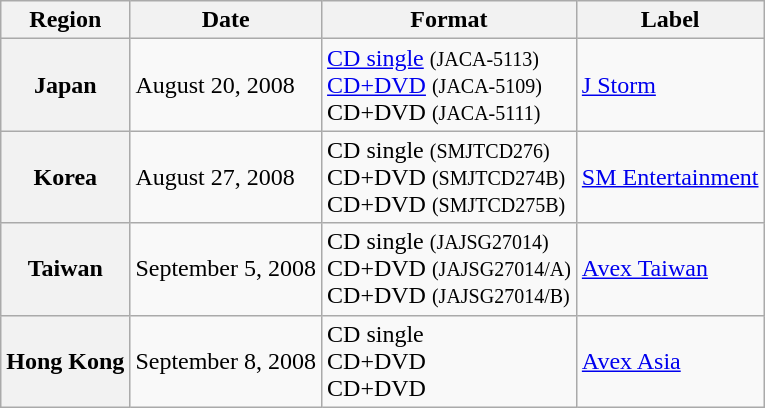<table class="wikitable plainrowheaders">
<tr>
<th>Region</th>
<th>Date</th>
<th>Format</th>
<th>Label</th>
</tr>
<tr>
<th scope="row">Japan</th>
<td>August 20, 2008</td>
<td><a href='#'>CD single</a> <small>(JACA-5113)</small><br><a href='#'>CD+DVD</a> <small>(JACA-5109)</small><br>CD+DVD <small>(JACA-5111)</small></td>
<td><a href='#'>J Storm</a></td>
</tr>
<tr>
<th scope="row">Korea</th>
<td>August 27, 2008</td>
<td>CD single <small>(SMJTCD276)</small><br>CD+DVD <small>(SMJTCD274B)</small><br>CD+DVD <small>(SMJTCD275B)</small></td>
<td><a href='#'>SM Entertainment</a></td>
</tr>
<tr>
<th scope="row">Taiwan</th>
<td>September 5, 2008</td>
<td>CD single <small>(JAJSG27014)</small><br>CD+DVD <small>(JAJSG27014/A)</small><br>CD+DVD <small>(JAJSG27014/B)</small></td>
<td><a href='#'>Avex Taiwan</a></td>
</tr>
<tr>
<th scope="row">Hong Kong</th>
<td>September 8, 2008</td>
<td>CD single<br>CD+DVD<br>CD+DVD</td>
<td><a href='#'>Avex Asia</a></td>
</tr>
</table>
